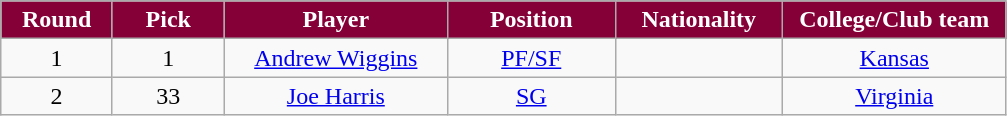<table class="wikitable sortable sortable">
<tr>
<th style="background:#860038; color:#FFFFFF" width="10%">Round</th>
<th style="background:#860038; color:#FFFFFF" width="10%">Pick</th>
<th style="background:#860038; color:#FFFFFF" width="20%">Player</th>
<th style="background:#860038; color:#FFFFFF" width="15%">Position</th>
<th style="background:#860038; color:#FFFFFF" width="15%">Nationality</th>
<th style="background:#860038; color:#FFFFFF" width="20%">College/Club team</th>
</tr>
<tr style="text-align: center">
<td>1</td>
<td>1</td>
<td><a href='#'>Andrew Wiggins</a></td>
<td><a href='#'>PF/SF</a></td>
<td></td>
<td><a href='#'>Kansas</a></td>
</tr>
<tr style="text-align: center">
<td>2</td>
<td>33</td>
<td><a href='#'>Joe Harris</a></td>
<td><a href='#'>SG</a></td>
<td></td>
<td><a href='#'>Virginia</a></td>
</tr>
</table>
